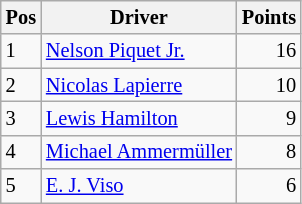<table class="wikitable" style="font-size: 85%;">
<tr>
<th>Pos</th>
<th>Driver</th>
<th>Points</th>
</tr>
<tr>
<td>1</td>
<td> <a href='#'>Nelson Piquet Jr.</a></td>
<td align="right">16</td>
</tr>
<tr>
<td>2</td>
<td> <a href='#'>Nicolas Lapierre</a></td>
<td align="right">10</td>
</tr>
<tr>
<td>3</td>
<td> <a href='#'>Lewis Hamilton</a></td>
<td align="right">9</td>
</tr>
<tr>
<td>4</td>
<td> <a href='#'>Michael Ammermüller</a></td>
<td align="right">8</td>
</tr>
<tr>
<td>5</td>
<td> <a href='#'>E. J. Viso</a></td>
<td align="right">6</td>
</tr>
</table>
